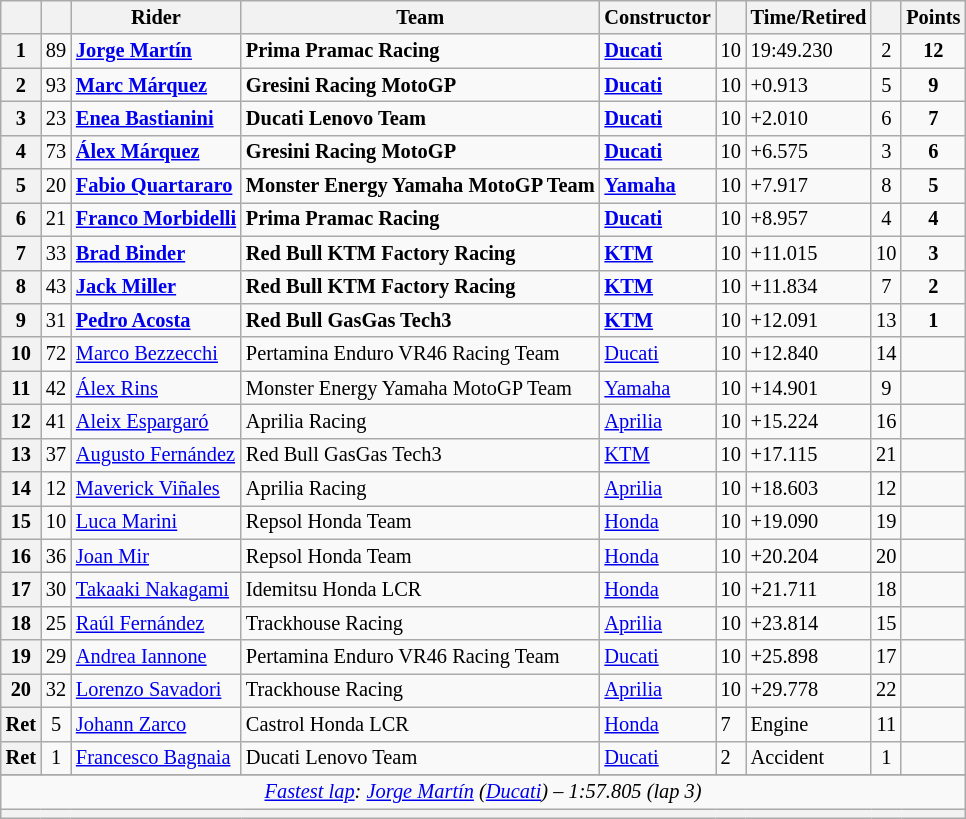<table class="wikitable sortable" style="font-size: 85%;">
<tr>
<th scope="col"></th>
<th scope="col"></th>
<th scope="col">Rider</th>
<th scope="col">Team</th>
<th scope="col">Constructor</th>
<th class="unsortable" scope="col"></th>
<th class="unsortable" scope="col">Time/Retired</th>
<th scope="col"></th>
<th scope="col">Points</th>
</tr>
<tr>
<th scope="row">1</th>
<td align="center">89</td>
<td data-sort-value="martin"> <strong><a href='#'>Jorge Martín</a></strong></td>
<td><strong>Prima Pramac Racing</strong></td>
<td><strong><a href='#'>Ducati</a></strong></td>
<td>10</td>
<td>19:49.230</td>
<td align="center">2</td>
<td align="center"><strong>12</strong></td>
</tr>
<tr>
<th scope="row">2</th>
<td align="center">93</td>
<td data-sort-value="marquezm"> <strong><a href='#'>Marc Márquez</a></strong></td>
<td><strong>Gresini Racing MotoGP</strong></td>
<td><strong><a href='#'>Ducati</a></strong></td>
<td>10</td>
<td>+0.913</td>
<td align="center">5</td>
<td align="center"><strong>9</strong></td>
</tr>
<tr>
<th scope="row">3</th>
<td align="center">23</td>
<td data-sort-value="bastianini"> <strong><a href='#'>Enea Bastianini</a></strong></td>
<td><strong>Ducati Lenovo Team</strong></td>
<td><strong><a href='#'>Ducati</a></strong></td>
<td>10</td>
<td>+2.010</td>
<td align="center">6</td>
<td align="center"><strong>7</strong></td>
</tr>
<tr>
<th scope="row">4</th>
<td align="center">73</td>
<td data-sort-value="marqueza"><strong> <a href='#'>Álex Márquez</a></strong></td>
<td><strong>Gresini Racing MotoGP</strong></td>
<td><strong><a href='#'>Ducati</a></strong></td>
<td>10</td>
<td>+6.575</td>
<td align="center">3</td>
<td align="center"><strong>6</strong></td>
</tr>
<tr>
<th scope="row">5</th>
<td align="center">20</td>
<td data-sort-value="Quartararo"><strong> <a href='#'>Fabio Quartararo</a></strong></td>
<td><strong>Monster Energy Yamaha MotoGP Team</strong></td>
<td><strong><a href='#'>Yamaha</a></strong></td>
<td>10</td>
<td>+7.917</td>
<td align="center">8</td>
<td align="center"><strong>5</strong></td>
</tr>
<tr>
<th scope="row">6</th>
<td align="center">21</td>
<td data-sort-value="morbidelli"><strong> <a href='#'>Franco Morbidelli</a></strong></td>
<td><strong>Prima Pramac Racing</strong></td>
<td><strong><a href='#'>Ducati</a></strong></td>
<td>10</td>
<td>+8.957</td>
<td align="center">4</td>
<td align="center"><strong>4</strong></td>
</tr>
<tr>
<th scope="row">7</th>
<td align="center">33</td>
<td data-sort-value="Binder"> <strong><a href='#'>Brad Binder</a></strong></td>
<td><strong>Red Bull KTM Factory Racing</strong></td>
<td><strong><a href='#'>KTM</a></strong></td>
<td>10</td>
<td>+11.015</td>
<td align="center">10</td>
<td align="center"><strong>3</strong></td>
</tr>
<tr>
<th scope="row">8</th>
<td align="center">43</td>
<td data-sort-value="miller"><strong> <a href='#'>Jack Miller</a></strong></td>
<td><strong>Red Bull KTM Factory Racing</strong></td>
<td><strong><a href='#'>KTM</a></strong></td>
<td>10</td>
<td>+11.834</td>
<td align="center">7</td>
<td align="center"><strong>2</strong></td>
</tr>
<tr>
<th scope="row">9</th>
<td align="center">31</td>
<td data-sort-value="Acosta"> <strong><a href='#'>Pedro Acosta</a></strong></td>
<td><strong>Red Bull GasGas Tech3</strong></td>
<td><strong><a href='#'>KTM</a></strong></td>
<td>10</td>
<td>+12.091</td>
<td align="center">13</td>
<td align="center"><strong>1</strong></td>
</tr>
<tr>
<th scope="row">10</th>
<td align="center">72</td>
<td data-sort-value="Bezzecchi"> <a href='#'>Marco Bezzecchi</a></td>
<td>Pertamina Enduro VR46 Racing Team</td>
<td><a href='#'>Ducati</a></td>
<td>10</td>
<td>+12.840</td>
<td align="center">14</td>
<td align="center"></td>
</tr>
<tr>
<th scope="row">11</th>
<td align="center">42</td>
<td data-sort-value="rins"> <a href='#'>Álex Rins</a></td>
<td>Monster Energy Yamaha MotoGP Team</td>
<td><a href='#'>Yamaha</a></td>
<td>10</td>
<td>+14.901</td>
<td align="center">9</td>
<td align="center"></td>
</tr>
<tr>
<th scope="row">12</th>
<td align="center">41</td>
<td data-sort-value="EspargaroA"> <a href='#'>Aleix Espargaró</a></td>
<td>Aprilia Racing</td>
<td><a href='#'>Aprilia</a></td>
<td>10</td>
<td>+15.224</td>
<td align="center">16</td>
<td align="center"></td>
</tr>
<tr>
<th scope="row">13</th>
<td align="center">37</td>
<td data-sort-value="FernandezA"> <a href='#'>Augusto Fernández</a></td>
<td>Red Bull GasGas Tech3</td>
<td><a href='#'>KTM</a></td>
<td>10</td>
<td>+17.115</td>
<td align="center">21</td>
<td align="center"></td>
</tr>
<tr>
<th scope="row">14</th>
<td align="center">12</td>
<td data-sort-value="Vinales"> <a href='#'>Maverick Viñales</a></td>
<td>Aprilia Racing</td>
<td><a href='#'>Aprilia</a></td>
<td>10</td>
<td>+18.603</td>
<td align="center">12</td>
<td align="center"></td>
</tr>
<tr>
<th scope="row">15</th>
<td align="center">10</td>
<td data-sort-value="marini"> <a href='#'>Luca Marini</a></td>
<td>Repsol Honda Team</td>
<td><a href='#'>Honda</a></td>
<td>10</td>
<td>+19.090</td>
<td align="center">19</td>
<td align="center"></td>
</tr>
<tr>
<th scope="row">16</th>
<td align="center">36</td>
<td data-sort-value="mir"> <a href='#'>Joan Mir</a></td>
<td>Repsol Honda Team</td>
<td><a href='#'>Honda</a></td>
<td>10</td>
<td>+20.204</td>
<td align="center">20</td>
<td align="center"></td>
</tr>
<tr>
<th scope="row">17</th>
<td align="center">30</td>
<td data-sort-value="Nakagami"> <a href='#'>Takaaki Nakagami</a></td>
<td>Idemitsu Honda LCR</td>
<td><a href='#'>Honda</a></td>
<td>10</td>
<td>+21.711</td>
<td align="center">18</td>
<td align="center"></td>
</tr>
<tr>
<th scope="row">18</th>
<td align="center">25</td>
<td data-sort-value="fernandezr"> <a href='#'>Raúl Fernández</a></td>
<td>Trackhouse Racing</td>
<td><a href='#'>Aprilia</a></td>
<td>10</td>
<td>+23.814</td>
<td align="center">15</td>
<td align="center"></td>
</tr>
<tr>
<th scope="row">19</th>
<td align="center">29</td>
<td data-sort-value="Vinales"> <a href='#'>Andrea Iannone</a></td>
<td>Pertamina Enduro VR46 Racing Team</td>
<td><a href='#'>Ducati</a></td>
<td>10</td>
<td>+25.898</td>
<td align="center">17</td>
<td align="center"></td>
</tr>
<tr>
<th scope="row">20</th>
<td align="center">32</td>
<td data-sort-value="Savadori"> <a href='#'>Lorenzo Savadori</a></td>
<td>Trackhouse Racing</td>
<td><a href='#'>Aprilia</a></td>
<td>10</td>
<td>+29.778</td>
<td align="center">22</td>
<td align="center"></td>
</tr>
<tr>
<th scope="row">Ret</th>
<td align="center">5</td>
<td data-sort-value="zarco"> <a href='#'>Johann Zarco</a></td>
<td>Castrol Honda LCR</td>
<td><a href='#'>Honda</a></td>
<td>7</td>
<td>Engine</td>
<td align="center">11</td>
<td align="center"></td>
</tr>
<tr>
<th scope="row">Ret</th>
<td align="center">1</td>
<td data-sort-value="bagnaia"> <a href='#'>Francesco Bagnaia</a></td>
<td>Ducati Lenovo Team</td>
<td><a href='#'>Ducati</a></td>
<td>2</td>
<td>Accident</td>
<td align="center">1</td>
<td align="center"></td>
</tr>
<tr>
</tr>
<tr class="sortbottom">
<td colspan="9" style="text-align:center"><em><a href='#'>Fastest lap</a>:  <a href='#'>Jorge Martín</a> (<a href='#'>Ducati</a>) – 1:57.805 (lap 3)</em></td>
</tr>
<tr class="sortbottom">
<th colspan="9"></th>
</tr>
</table>
